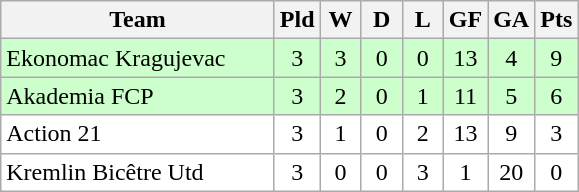<table class="wikitable" style="text-align: center;">
<tr>
<th width="175">Team</th>
<th width="20">Pld</th>
<th width="20">W</th>
<th width="20">D</th>
<th width="20">L</th>
<th width="20">GF</th>
<th width="20">GA</th>
<th width="20">Pts</th>
</tr>
<tr bgcolor="#ccffcc">
<td align="left"> Ekonomac Kragujevac</td>
<td>3</td>
<td>3</td>
<td>0</td>
<td>0</td>
<td>13</td>
<td>4</td>
<td>9</td>
</tr>
<tr bgcolor=ccffcc>
<td align="left"> Akademia FCP</td>
<td>3</td>
<td>2</td>
<td>0</td>
<td>1</td>
<td>11</td>
<td>5</td>
<td>6</td>
</tr>
<tr bgcolor=ffffff>
<td align="left"> Action 21</td>
<td>3</td>
<td>1</td>
<td>0</td>
<td>2</td>
<td>13</td>
<td>9</td>
<td>3</td>
</tr>
<tr bgcolor=ffffff>
<td align="left"> Kremlin Bicêtre Utd</td>
<td>3</td>
<td>0</td>
<td>0</td>
<td>3</td>
<td>1</td>
<td>20</td>
<td>0</td>
</tr>
</table>
